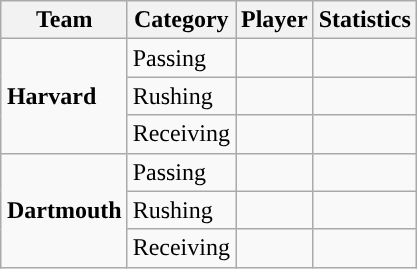<table class="wikitable" style="float: right;">
<tr>
<th>Team</th>
<th>Category</th>
<th>Player</th>
<th>Statistics</th>
</tr>
<tr>
<td rowspan=3><strong>Harvard</strong></td>
<td>Passing</td>
<td></td>
<td></td>
</tr>
<tr>
<td>Rushing</td>
<td></td>
<td></td>
</tr>
<tr>
<td>Receiving</td>
<td></td>
<td></td>
</tr>
<tr>
<td rowspan=3><strong>Dartmouth</strong></td>
<td>Passing</td>
<td></td>
<td></td>
</tr>
<tr>
<td>Rushing</td>
<td></td>
<td></td>
</tr>
<tr>
<td>Receiving</td>
<td></td>
<td></td>
</tr>
</table>
